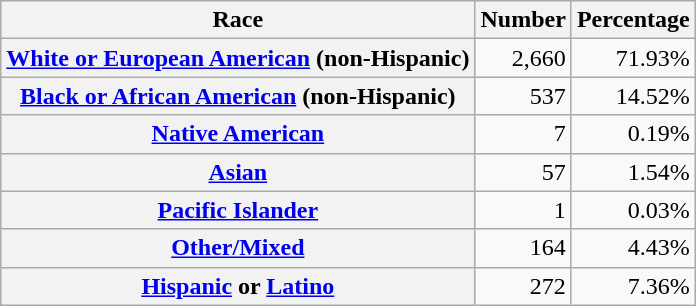<table class="wikitable" style="text-align:right">
<tr>
<th scope="col">Race</th>
<th scope="col">Number</th>
<th scope="col">Percentage</th>
</tr>
<tr>
<th scope="row"><a href='#'>White or European American</a> (non-Hispanic)</th>
<td>2,660</td>
<td>71.93%</td>
</tr>
<tr>
<th scope="row"><a href='#'>Black or African American</a> (non-Hispanic)</th>
<td>537</td>
<td>14.52%</td>
</tr>
<tr>
<th scope="row"><a href='#'>Native American</a></th>
<td>7</td>
<td>0.19%</td>
</tr>
<tr>
<th scope="row"><a href='#'>Asian</a></th>
<td>57</td>
<td>1.54%</td>
</tr>
<tr>
<th scope="row"><a href='#'>Pacific Islander</a></th>
<td>1</td>
<td>0.03%</td>
</tr>
<tr>
<th scope="row"><a href='#'>Other/Mixed</a></th>
<td>164</td>
<td>4.43%</td>
</tr>
<tr>
<th scope="row"><a href='#'>Hispanic</a> or <a href='#'>Latino</a></th>
<td>272</td>
<td>7.36%</td>
</tr>
</table>
